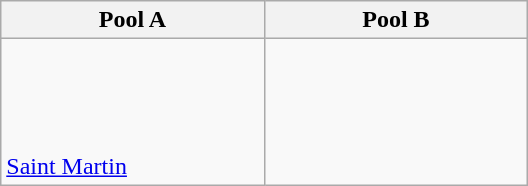<table class="wikitable">
<tr>
<th width=25%>Pool A</th>
<th width=25%>Pool B</th>
</tr>
<tr>
<td><br><br>
<br>
<br>
<a href='#'>Saint Martin</a></td>
<td><br><br>
<br>
<br>
</td>
</tr>
</table>
